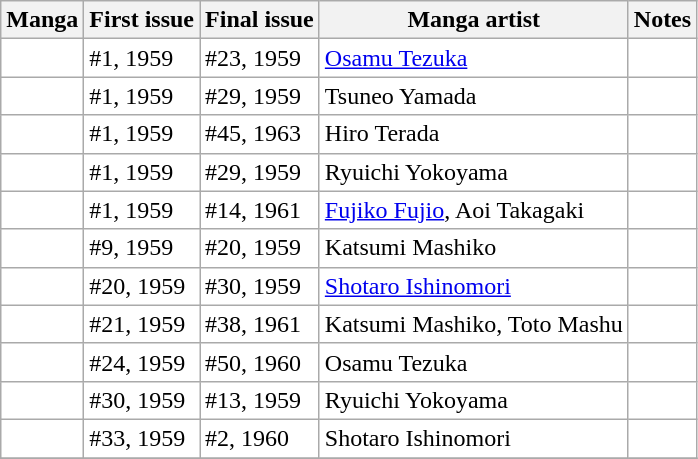<table class="wikitable sortable" style="background: #FFF;">
<tr>
<th>Manga</th>
<th>First issue</th>
<th>Final issue</th>
<th>Manga artist</th>
<th>Notes</th>
</tr>
<tr>
<td></td>
<td>#1, 1959</td>
<td>#23, 1959</td>
<td><a href='#'>Osamu Tezuka</a></td>
<td></td>
</tr>
<tr>
<td></td>
<td>#1, 1959</td>
<td>#29, 1959</td>
<td>Tsuneo Yamada</td>
<td></td>
</tr>
<tr>
<td></td>
<td>#1, 1959</td>
<td>#45, 1963</td>
<td>Hiro Terada</td>
<td></td>
</tr>
<tr>
<td></td>
<td>#1, 1959</td>
<td>#29, 1959</td>
<td>Ryuichi Yokoyama</td>
<td></td>
</tr>
<tr>
<td></td>
<td>#1, 1959</td>
<td>#14, 1961</td>
<td><a href='#'>Fujiko Fujio</a>, Aoi Takagaki</td>
<td></td>
</tr>
<tr>
<td></td>
<td>#9, 1959</td>
<td>#20, 1959</td>
<td>Katsumi Mashiko</td>
<td></td>
</tr>
<tr>
<td></td>
<td>#20, 1959</td>
<td>#30, 1959</td>
<td><a href='#'>Shotaro Ishinomori</a></td>
<td></td>
</tr>
<tr>
<td></td>
<td>#21, 1959</td>
<td>#38, 1961</td>
<td>Katsumi Mashiko, Toto Mashu</td>
<td></td>
</tr>
<tr>
<td></td>
<td>#24, 1959</td>
<td>#50, 1960</td>
<td>Osamu Tezuka</td>
<td></td>
</tr>
<tr>
<td></td>
<td>#30, 1959</td>
<td>#13, 1959</td>
<td>Ryuichi Yokoyama</td>
<td></td>
</tr>
<tr>
<td></td>
<td>#33, 1959</td>
<td>#2, 1960</td>
<td>Shotaro Ishinomori</td>
<td></td>
</tr>
<tr>
</tr>
</table>
